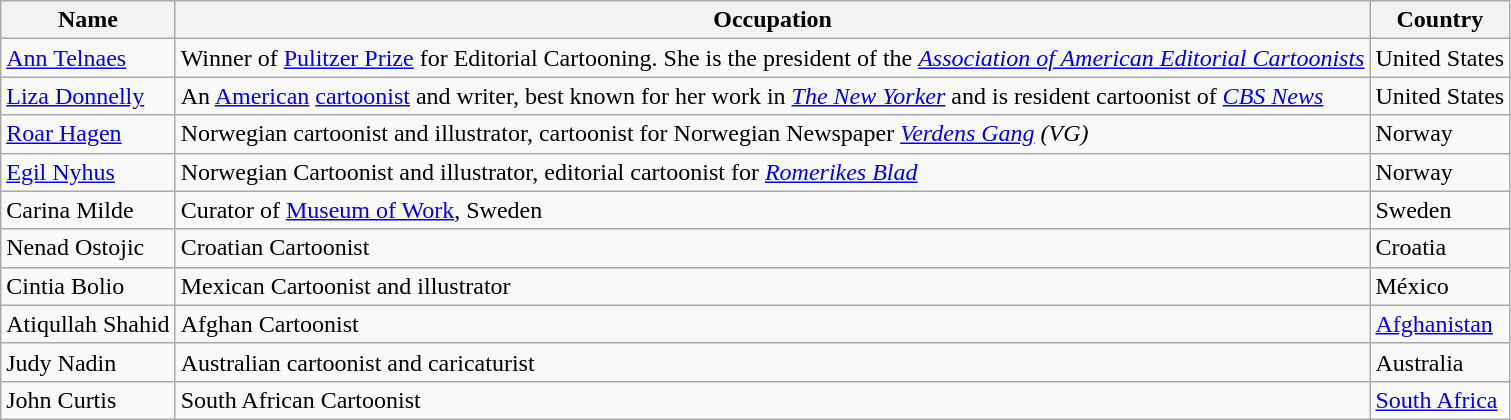<table class="wikitable">
<tr>
<th>Name</th>
<th>Occupation</th>
<th>Country</th>
</tr>
<tr>
<td><a href='#'>Ann Telnaes</a></td>
<td>Winner of <a href='#'>Pulitzer Prize</a> for Editorial Cartooning. She is the president of the <em><a href='#'>Association of American Editorial Cartoonists</a></em></td>
<td>United States</td>
</tr>
<tr>
<td><a href='#'>Liza Donnelly</a></td>
<td>An <a href='#'>American</a> <a href='#'>cartoonist</a> and writer, best known for her work in <em><a href='#'>The New Yorker</a></em> and is resident cartoonist of <em><a href='#'>CBS News</a></em></td>
<td>United States</td>
</tr>
<tr>
<td><a href='#'>Roar Hagen</a></td>
<td>Norwegian cartoonist and illustrator, cartoonist for Norwegian Newspaper <em><a href='#'>Verdens Gang</a> (VG)</em></td>
<td>Norway</td>
</tr>
<tr>
<td><a href='#'>Egil Nyhus</a></td>
<td>Norwegian Cartoonist and illustrator, editorial cartoonist for <em><a href='#'>Romerikes Blad</a></em></td>
<td>Norway</td>
</tr>
<tr>
<td>Carina Milde</td>
<td>Curator of <a href='#'>Museum of Work</a>, Sweden</td>
<td>Sweden</td>
</tr>
<tr>
<td>Nenad Ostojic</td>
<td>Croatian Cartoonist</td>
<td>Croatia</td>
</tr>
<tr>
<td>Cintia Bolio</td>
<td>Mexican Cartoonist and illustrator</td>
<td>México</td>
</tr>
<tr>
<td>Atiqullah Shahid</td>
<td>Afghan Cartoonist</td>
<td><a href='#'>Afghanistan</a></td>
</tr>
<tr>
<td>Judy Nadin</td>
<td>Australian cartoonist and caricaturist</td>
<td>Australia</td>
</tr>
<tr>
<td>John Curtis</td>
<td>South African Cartoonist</td>
<td><a href='#'>South Africa</a></td>
</tr>
</table>
